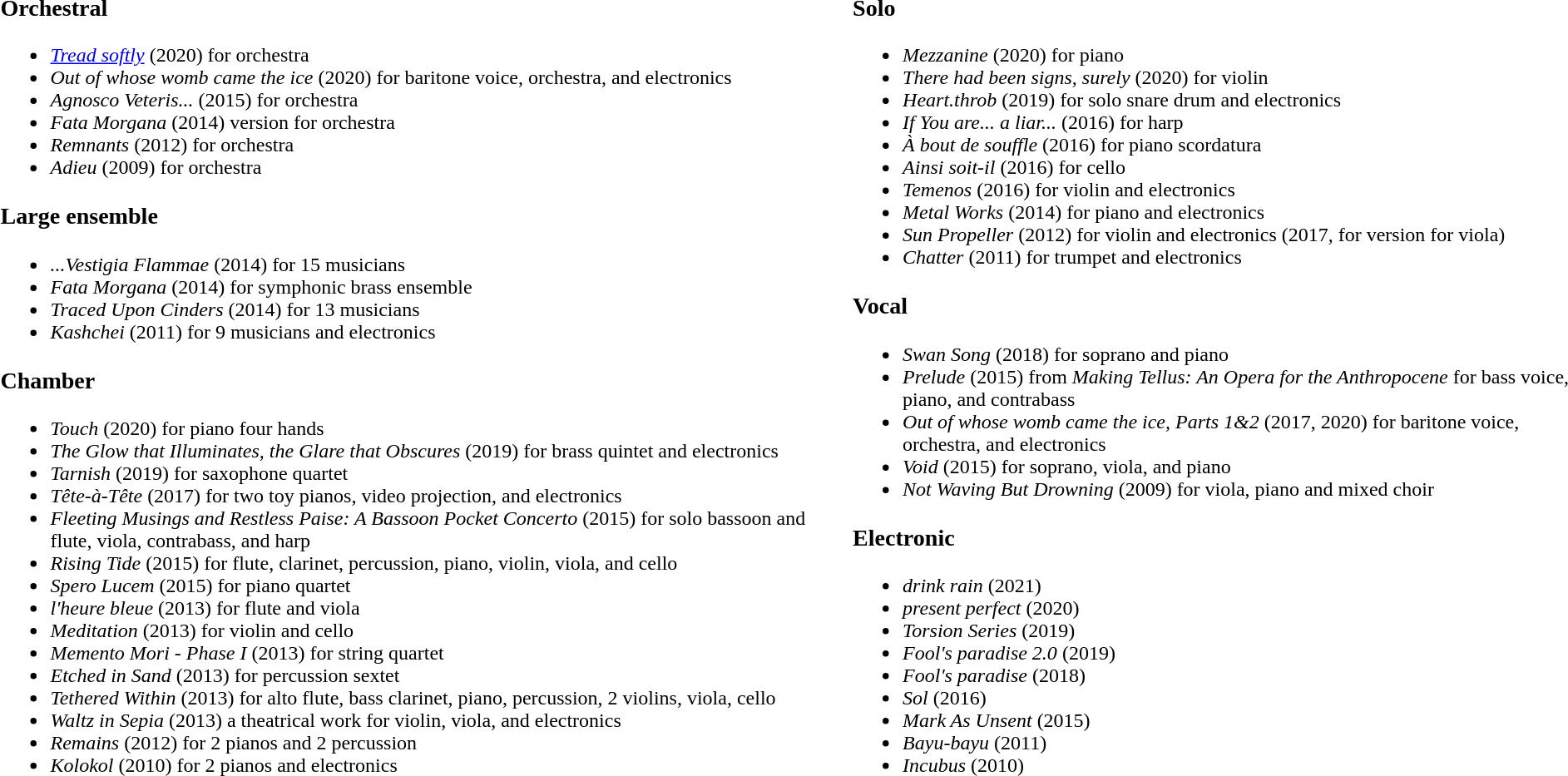<table>
<tr>
<td valign="top"><br><h3>Orchestral</h3><ul><li><em><a href='#'>Tread softly</a></em> (2020) for orchestra</li><li><em>Out of whose womb came the ice</em> (2020) for baritone voice, orchestra, and electronics</li><li><em>Agnosco Veteris...</em> (2015) for orchestra</li><li><em>Fata Morgana</em> (2014) version for orchestra</li><li><em>Remnants</em> (2012) for orchestra</li><li><em>Adieu</em> (2009) for orchestra</li></ul><h3>Large ensemble</h3><ul><li><em>...Vestigia Flammae</em> (2014) for 15 musicians</li><li><em>Fata Morgana</em> (2014) for symphonic brass ensemble</li><li><em>Traced Upon Cinders</em> (2014) for 13 musicians</li><li><em>Kashchei</em> (2011) for 9 musicians and electronics</li></ul><h3>Chamber</h3><ul><li><em>Touch</em> (2020) for piano four hands</li><li><em>The Glow that Illuminates, the Glare that Obscures</em> (2019) for brass quintet and electronics</li><li><em>Tarnish</em> (2019) for saxophone quartet</li><li><em>Tête-à-Tête</em> (2017) for two toy pianos, video projection, and electronics</li><li><em>Fleeting Musings and Restless Paise: A Bassoon Pocket Concerto</em> (2015) for solo bassoon and flute, viola, contrabass, and harp</li><li><em>Rising Tide</em> (2015) for flute, clarinet, percussion, piano, violin, viola, and cello</li><li><em>Spero Lucem</em> (2015) for piano quartet</li><li><em>l'heure bleue</em> (2013) for flute and viola</li><li><em>Meditation</em> (2013) for violin and cello</li><li><em>Memento Mori - Phase I</em> (2013) for string quartet</li><li><em>Etched in Sand</em> (2013) for percussion sextet</li><li><em>Tethered Within</em> (2013) for alto flute, bass clarinet, piano, percussion, 2 violins, viola, cello</li><li><em>Waltz in Sepia</em> (2013) a theatrical work for violin, viola, and electronics</li><li><em>Remains</em> (2012) for 2 pianos and 2 percussion</li><li><em>Kolokol</em> (2010) for 2 pianos and electronics</li></ul></td>
<td valign="top"><br><h3>Solo</h3><ul><li><em>Mezzanine</em> (2020) for piano</li><li><em>There had been signs, surely</em> (2020) for violin</li><li><em>Heart.throb</em> (2019) for solo snare drum and electronics</li><li><em>If You are... a liar...</em> (2016) for harp</li><li><em>À bout de souffle</em> (2016) for piano scordatura</li><li><em>Ainsi soit-il</em> (2016) for cello</li><li><em>Temenos</em> (2016) for violin and electronics</li><li><em>Metal Works</em> (2014) for piano and electronics</li><li><em>Sun Propeller</em> (2012) for violin and electronics (2017, for version for viola)</li><li><em>Chatter</em> (2011) for trumpet and electronics</li></ul><h3>Vocal</h3><ul><li><em>Swan Song</em> (2018) for soprano and piano</li><li><em>Prelude</em> (2015) from <em>Making Tellus: An Opera for the Anthropocene</em> for bass voice, piano, and contrabass</li><li><em>Out of whose womb came the ice, Parts 1&2</em> (2017, 2020) for baritone voice, orchestra, and electronics</li><li><em>Void</em> (2015) for soprano, viola, and piano</li><li><em>Not Waving But Drowning</em> (2009) for viola, piano and mixed choir</li></ul><h3>Electronic</h3><ul><li><em>drink rain</em> (2021)</li><li><em>present perfect</em> (2020)</li><li><em>Torsion Series</em> (2019)</li><li><em>Fool's paradise 2.0</em> (2019)</li><li><em>Fool's paradise</em> (2018)</li><li><em>Sol</em> (2016)</li><li><em>Mark As Unsent</em> (2015)</li><li><em>Bayu-bayu</em> (2011)</li><li><em>Incubus</em> (2010)</li></ul></td>
</tr>
</table>
